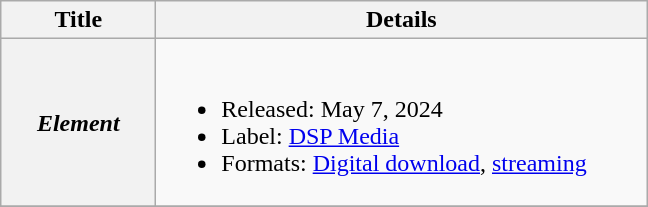<table class="wikitable">
<tr>
<th style="width:6em;">Title</th>
<th style="width:20em;">Details</th>
</tr>
<tr>
<th scope="row"><em>Element</em></th>
<td><br><ul><li>Released: May 7, 2024</li><li>Label: <a href='#'>DSP Media</a></li><li>Formats: <a href='#'>Digital download</a>, <a href='#'>streaming</a></li></ul></td>
</tr>
<tr>
</tr>
</table>
